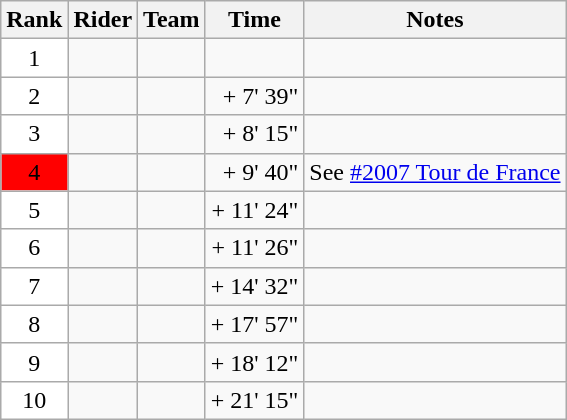<table class="wikitable">
<tr>
<th>Rank</th>
<th>Rider</th>
<th>Team</th>
<th>Time</th>
<th>Notes</th>
</tr>
<tr>
<td style="text-align:center;background:white">1</td>
<td nowrap> </td>
<td></td>
<td style="text-align:right;"></td>
<td></td>
</tr>
<tr>
<td style="text-align:center;background:white">2</td>
<td nowrap> </td>
<td></td>
<td style="text-align:right;">+ 7' 39"</td>
<td></td>
</tr>
<tr>
<td style="text-align:center;background:white">3</td>
<td nowrap> </td>
<td></td>
<td style="text-align:right;">+ 8' 15"</td>
<td></td>
</tr>
<tr>
<td style="text-align:center;background:red;">4</td>
<td nowrap></td>
<td></td>
<td style="text-align:right;">+ 9' 40"</td>
<td>See <a href='#'>#2007 Tour de France</a></td>
</tr>
<tr>
<td style="text-align:center;background:white">5</td>
<td nowrap></td>
<td></td>
<td style="text-align:right;">+ 11' 24"</td>
<td></td>
</tr>
<tr>
<td style="text-align:center;background:white">6</td>
<td nowrap> </td>
<td></td>
<td style="text-align:right;">+ 11' 26"</td>
<td></td>
</tr>
<tr>
<td style="text-align:center;background:white">7</td>
<td nowrap></td>
<td></td>
<td style="text-align:right;">+ 14' 32"</td>
<td></td>
</tr>
<tr>
<td style="text-align:center;background:white">8</td>
<td nowrap></td>
<td></td>
<td style="text-align:right;">+ 17' 57"</td>
<td></td>
</tr>
<tr>
<td style="text-align:center;background:white">9</td>
<td nowrap></td>
<td></td>
<td style="text-align:right;">+ 18' 12"</td>
<td></td>
</tr>
<tr>
<td style="text-align:center;background:white">10</td>
<td nowrap></td>
<td></td>
<td style="text-align:right;">+ 21' 15"</td>
<td></td>
</tr>
</table>
